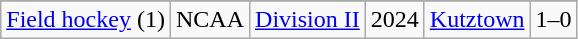<table class="wikitable">
<tr align="center">
</tr>
<tr align="center">
<td rowspan="1"><a href='#'>Field hockey</a> (1)</td>
<td rowspan="1">NCAA</td>
<td rowspan="1"><a href='#'>Division II</a></td>
<td>2024</td>
<td><a href='#'>Kutztown</a></td>
<td>1–0</td>
</tr>
</table>
